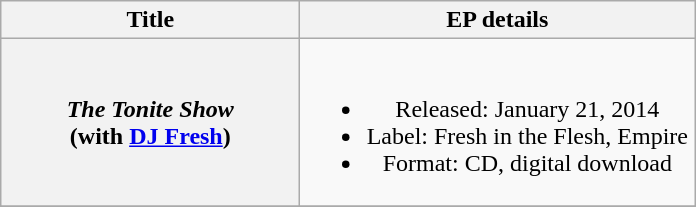<table class="wikitable plainrowheaders" style="text-align:center;">
<tr>
<th scope="col" rowspan="1" style="width:12em;">Title</th>
<th scope="col" rowspan="1" style="width:16em;">EP details</th>
</tr>
<tr>
<th scope="row"><em>The Tonite Show</em><br><span>(with <a href='#'>DJ Fresh</a>)</span></th>
<td><br><ul><li>Released: January 21, 2014</li><li>Label: Fresh in the Flesh, Empire</li><li>Format: CD, digital download</li></ul></td>
</tr>
<tr>
</tr>
</table>
